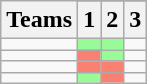<table class=wikitable>
<tr>
<th rowspan=2>Teams</th>
</tr>
<tr>
<th>1</th>
<th>2</th>
<th>3</th>
</tr>
<tr>
<td><strong></strong></td>
<td bgcolor="#98fb98"></td>
<td bgcolor="#98fb98"></td>
<td></td>
</tr>
<tr>
<td><strong></strong></td>
<td bgcolor="salmon"></td>
<td bgcolor="#98fb98"></td>
<td></td>
</tr>
<tr>
<td><strong></strong></td>
<td bgcolor="salmon"></td>
<td bgcolor="salmon"></td>
<td></td>
</tr>
<tr>
<td><strong></strong></td>
<td bgcolor="#98fb98"></td>
<td bgcolor="salmon"></td>
<td></td>
</tr>
</table>
